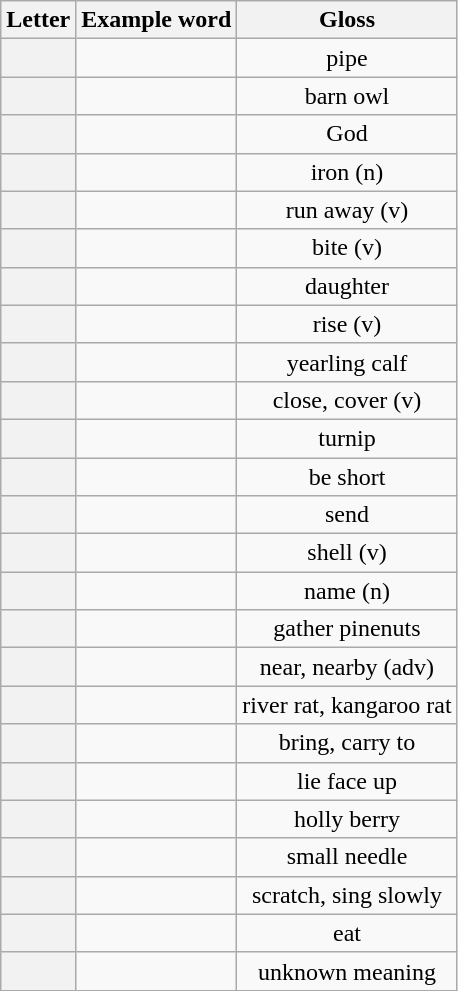<table class="wikitable" style="text-align:center">
<tr>
<th>Letter</th>
<th>Example word</th>
<th>Gloss</th>
</tr>
<tr>
<th></th>
<td></td>
<td>pipe</td>
</tr>
<tr>
<th></th>
<td></td>
<td>barn owl</td>
</tr>
<tr>
<th></th>
<td></td>
<td>God</td>
</tr>
<tr>
<th></th>
<td></td>
<td>iron (n)</td>
</tr>
<tr>
<th></th>
<td></td>
<td>run away (v)</td>
</tr>
<tr>
<th></th>
<td></td>
<td>bite (v)</td>
</tr>
<tr>
<th></th>
<td></td>
<td>daughter</td>
</tr>
<tr>
<th></th>
<td></td>
<td>rise (v)</td>
</tr>
<tr>
<th></th>
<td></td>
<td>yearling calf</td>
</tr>
<tr>
<th></th>
<td></td>
<td>close, cover (v)</td>
</tr>
<tr>
<th></th>
<td></td>
<td>turnip</td>
</tr>
<tr>
<th></th>
<td></td>
<td>be short</td>
</tr>
<tr>
<th></th>
<td></td>
<td>send</td>
</tr>
<tr>
<th></th>
<td></td>
<td>shell (v)</td>
</tr>
<tr>
<th></th>
<td></td>
<td>name (n)</td>
</tr>
<tr>
<th></th>
<td></td>
<td>gather pinenuts</td>
</tr>
<tr>
<th></th>
<td></td>
<td>near, nearby (adv)</td>
</tr>
<tr>
<th></th>
<td></td>
<td>river rat, kangaroo rat</td>
</tr>
<tr>
<th></th>
<td></td>
<td>bring, carry to</td>
</tr>
<tr>
<th></th>
<td></td>
<td>lie face up</td>
</tr>
<tr>
<th></th>
<td></td>
<td>holly berry</td>
</tr>
<tr>
<th></th>
<td></td>
<td>small needle</td>
</tr>
<tr>
<th></th>
<td></td>
<td>scratch, sing slowly</td>
</tr>
<tr>
<th></th>
<td></td>
<td>eat</td>
</tr>
<tr>
<th></th>
<td></td>
<td>unknown meaning</td>
</tr>
</table>
